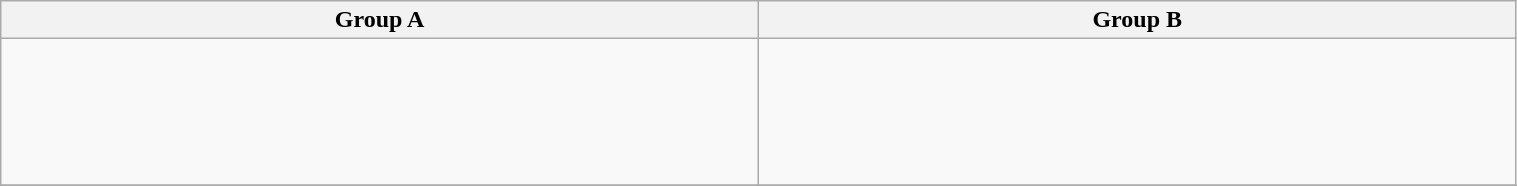<table class="wikitable" style="width:80%;">
<tr>
<th width=25%>Group A</th>
<th width=25%>Group B</th>
</tr>
<tr>
<td><br><br>
<br>
<br></td>
<td><br><br>
<br>
<br>
<br></td>
</tr>
<tr>
</tr>
</table>
